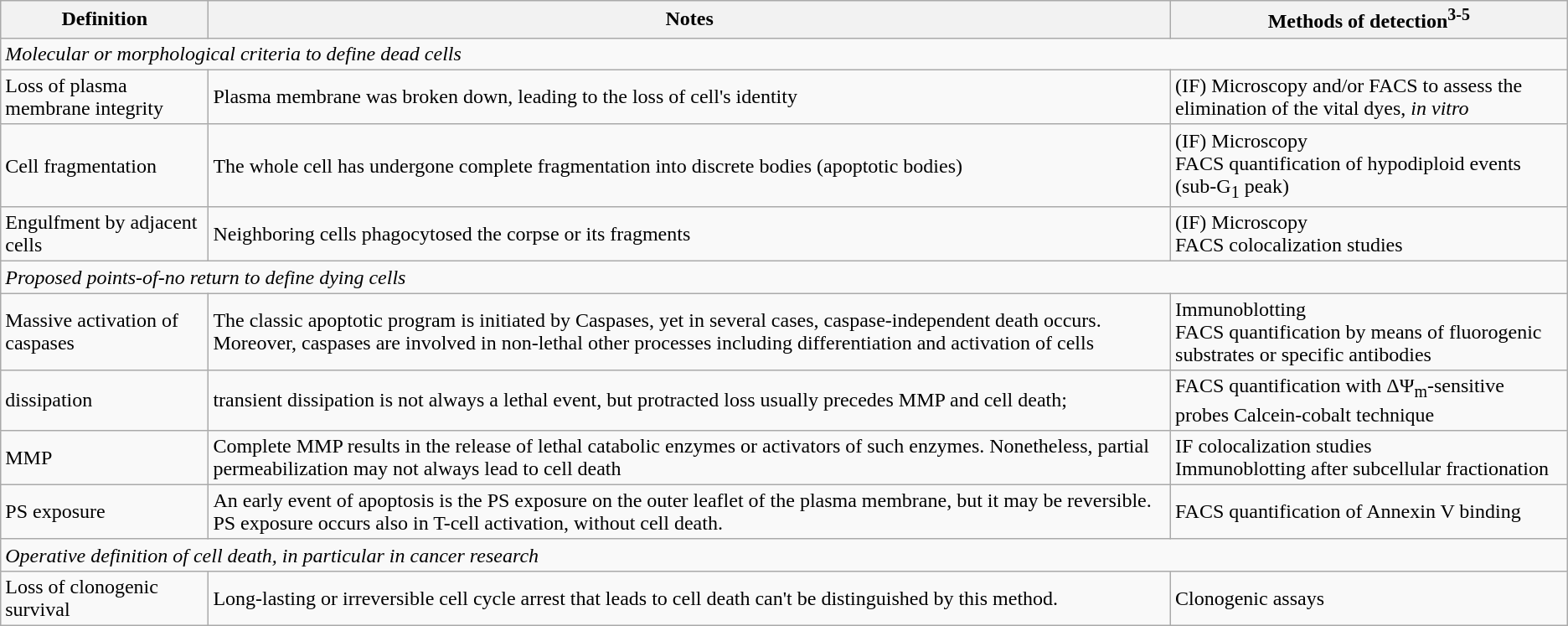<table class="wikitable">
<tr>
<th>Definition</th>
<th>Notes</th>
<th>Methods of detection<sup>3-5</sup></th>
</tr>
<tr>
<td colspan="3"><em>Molecular or morphological criteria to define dead  cells</em></td>
</tr>
<tr>
<td>Loss of plasma membrane integrity</td>
<td>Plasma membrane was broken down, leading to the loss of  cell's identity</td>
<td>(IF) Microscopy and/or FACS to assess the elimination  of  the vital dyes, <em>in vitro</em></td>
</tr>
<tr>
<td>Cell fragmentation</td>
<td>The whole  cell  has undergone complete fragmentation into  discrete bodies (apoptotic bodies)</td>
<td>(IF) Microscopy<br>FACS quantification of hypodiploid events<br>(sub-G<sub>1</sub> peak)</td>
</tr>
<tr>
<td>Engulfment by adjacent cells</td>
<td>Neighboring cells phagocytosed the corpse or its fragments</td>
<td>(IF) Microscopy<br>FACS colocalization studies</td>
</tr>
<tr>
<td colspan="3"><em>Proposed points-of-no return to define dying cells</em></td>
</tr>
<tr>
<td>Massive activation of caspases</td>
<td>The classic apoptotic program is initiated by Caspases,  yet in several cases, caspase-independent death occurs. Moreover, caspases  are involved in non-lethal other processes including differentiation and  activation of cells</td>
<td>Immunoblotting<br>FACS quantification by means of fluorogenic substrates or specific antibodies</td>
</tr>
<tr>
<td>dissipation</td>
<td>transient dissipation is not always a lethal event,  but  protracted loss usually precedes  MMP and cell death;</td>
<td>FACS quantification with ΔΨ<sub>m</sub>-sensitive probes  Calcein-cobalt technique</td>
</tr>
<tr>
<td>MMP</td>
<td>Complete MMP results in the release of lethal catabolic  enzymes or activators of such enzymes. Nonetheless, partial permeabilization  may not always lead to cell death</td>
<td>IF colocalization studies<br>Immunoblotting after subcellular fractionation</td>
</tr>
<tr>
<td>PS exposure</td>
<td>An early event of apoptosis is the PS exposure on the  outer leaflet of the plasma membrane, but it may be reversible. PS exposure  occurs also in T-cell activation, without cell death.</td>
<td>FACS quantification of Annexin V binding</td>
</tr>
<tr>
<td colspan="3"><em>Operative definition of cell death, in particular in  cancer research</em></td>
</tr>
<tr>
<td>Loss of clonogenic survival</td>
<td>Long-lasting or irreversible cell cycle arrest that leads  to cell death can't be distinguished by this method.</td>
<td>Clonogenic assays</td>
</tr>
</table>
